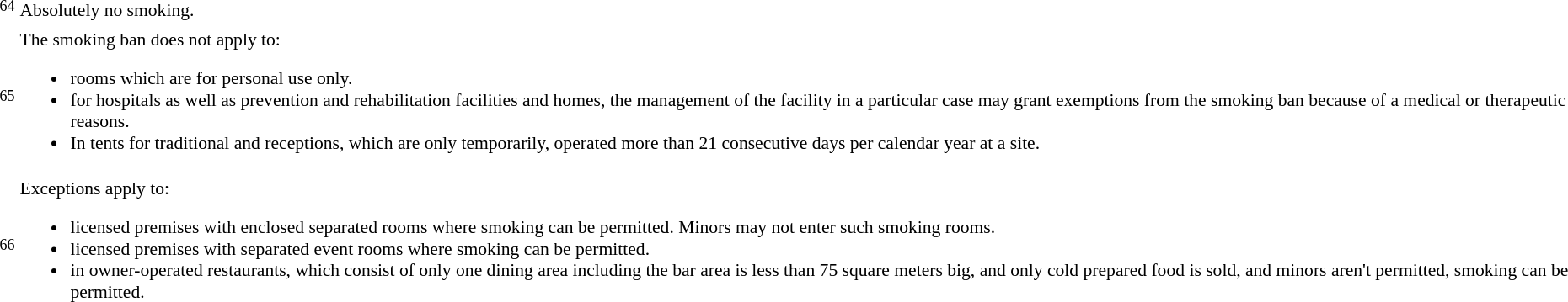<table class="toptextcells" style="font-size: 90%;">
<tr>
<td tyle="text-align: right; padding-right: 0.33em"><sup>64</sup></td>
<td>Absolutely no smoking.</td>
</tr>
<tr>
<td tyle="text-align: right; padding-right: 0.33em"><sup>65</sup></td>
<td>The smoking ban does not apply to:<br><ul><li>rooms which are for personal use only.</li><li>for hospitals as well as prevention and rehabilitation facilities and homes, the management of the facility in a particular case may grant exemptions from the smoking ban because of a medical or therapeutic reasons.</li><li>In tents for traditional and receptions, which are only temporarily, operated more than 21 consecutive days per calendar year at a site.</li></ul></td>
</tr>
<tr>
<td tyle="text-align: right; padding-right: 0.33em"><sup>66</sup></td>
<td>Exceptions apply to:<br><ul><li>licensed premises with enclosed separated rooms where smoking can be permitted. Minors may not enter such smoking rooms.</li><li>licensed premises with separated event rooms where smoking can be permitted.</li><li>in owner-operated restaurants, which consist of only one dining area including the bar area is less than 75 square meters big, and only cold prepared food is sold, and minors aren't permitted, smoking can be permitted.</li></ul></td>
</tr>
</table>
